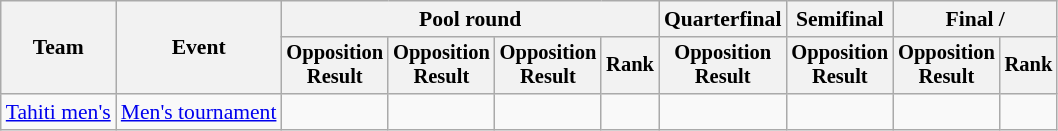<table class=wikitable style=font-size:90%;text-align:center>
<tr>
<th rowspan=2>Team</th>
<th rowspan=2>Event</th>
<th colspan=4>Pool round</th>
<th>Quarterfinal</th>
<th>Semifinal</th>
<th colspan=2>Final / </th>
</tr>
<tr style=font-size:95%>
<th>Opposition<br>Result</th>
<th>Opposition<br>Result</th>
<th>Opposition<br>Result</th>
<th>Rank</th>
<th>Opposition<br>Result</th>
<th>Opposition<br>Result</th>
<th>Opposition<br>Result</th>
<th>Rank</th>
</tr>
<tr>
<td align=left><a href='#'>Tahiti men's</a></td>
<td align=left><a href='#'>Men's tournament</a></td>
<td><br></td>
<td><br></td>
<td><br></td>
<td></td>
<td></td>
<td></td>
<td></td>
<td></td>
</tr>
</table>
